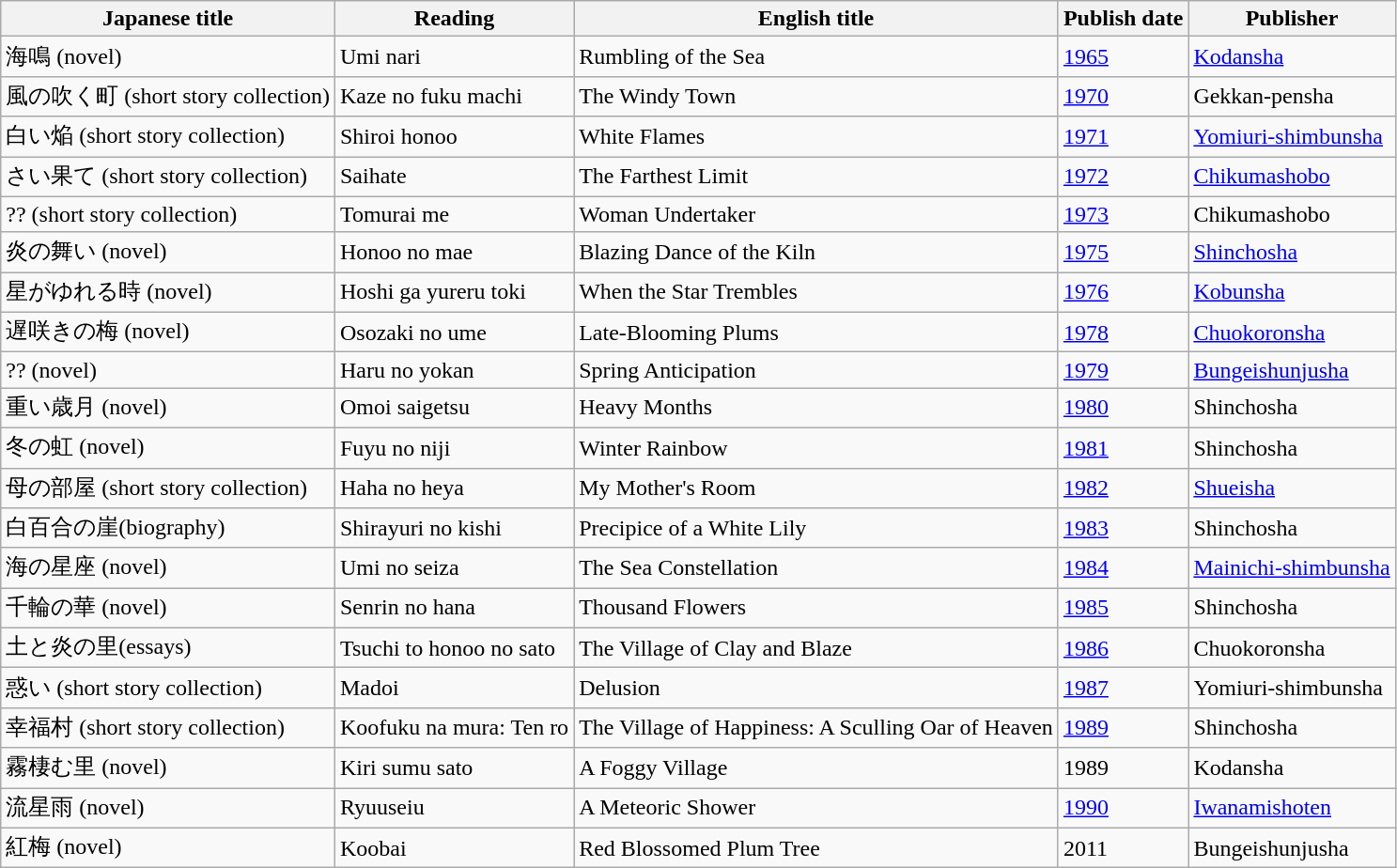<table class="wikitable">
<tr>
<th>Japanese title</th>
<th>Reading</th>
<th>English title</th>
<th>Publish date</th>
<th>Publisher</th>
</tr>
<tr>
<td>海鳴 (novel)</td>
<td>Umi nari</td>
<td>Rumbling of the Sea</td>
<td><a href='#'>1965</a></td>
<td><a href='#'>Kodansha</a></td>
</tr>
<tr>
<td>風の吹く町 (short story collection)</td>
<td>Kaze no fuku machi</td>
<td>The Windy Town</td>
<td><a href='#'>1970</a></td>
<td>Gekkan-pensha</td>
</tr>
<tr>
<td>白い焔 (short story collection)</td>
<td>Shiroi honoo</td>
<td>White Flames</td>
<td><a href='#'>1971</a></td>
<td><a href='#'>Yomiuri-shimbunsha</a></td>
</tr>
<tr>
<td>さい果て (short story collection)</td>
<td>Saihate</td>
<td>The Farthest Limit</td>
<td><a href='#'>1972</a></td>
<td><a href='#'>Chikumashobo</a></td>
</tr>
<tr>
<td>?? (short story collection)</td>
<td>Tomurai me</td>
<td>Woman Undertaker</td>
<td><a href='#'>1973</a></td>
<td>Chikumashobo</td>
</tr>
<tr>
<td>炎の舞い (novel)</td>
<td>Honoo no mae</td>
<td>Blazing Dance of the Kiln</td>
<td><a href='#'>1975</a></td>
<td><a href='#'>Shinchosha</a></td>
</tr>
<tr>
<td>星がゆれる時 (novel)</td>
<td>Hoshi ga yureru toki</td>
<td>When the Star Trembles</td>
<td><a href='#'>1976</a></td>
<td><a href='#'>Kobunsha</a></td>
</tr>
<tr>
<td>遅咲きの梅 (novel)</td>
<td>Osozaki no ume</td>
<td>Late-Blooming Plums</td>
<td><a href='#'>1978</a></td>
<td><a href='#'>Chuokoronsha</a></td>
</tr>
<tr>
<td>?? (novel)</td>
<td>Haru no yokan</td>
<td>Spring Anticipation</td>
<td><a href='#'>1979</a></td>
<td><a href='#'>Bungeishunjusha</a></td>
</tr>
<tr>
<td>重い歳月 (novel)</td>
<td>Omoi saigetsu</td>
<td>Heavy Months</td>
<td><a href='#'>1980</a></td>
<td>Shinchosha</td>
</tr>
<tr>
<td>冬の虹 (novel)</td>
<td>Fuyu no niji</td>
<td>Winter Rainbow</td>
<td><a href='#'>1981</a></td>
<td>Shinchosha</td>
</tr>
<tr>
<td>母の部屋 (short story collection)</td>
<td>Haha no heya</td>
<td>My Mother's Room</td>
<td><a href='#'>1982</a></td>
<td><a href='#'>Shueisha</a></td>
</tr>
<tr>
<td>白百合の崖(biography)</td>
<td>Shirayuri no kishi</td>
<td>Precipice of a White Lily</td>
<td><a href='#'>1983</a></td>
<td>Shinchosha</td>
</tr>
<tr>
<td>海の星座 (novel)</td>
<td>Umi no seiza</td>
<td>The Sea Constellation</td>
<td><a href='#'>1984</a></td>
<td><a href='#'>Mainichi-shimbunsha</a></td>
</tr>
<tr>
<td>千輪の華 (novel)</td>
<td>Senrin no hana</td>
<td>Thousand Flowers</td>
<td><a href='#'>1985</a></td>
<td>Shinchosha</td>
</tr>
<tr>
<td>土と炎の里(essays)</td>
<td>Tsuchi to honoo no sato</td>
<td>The Village of Clay and Blaze</td>
<td><a href='#'>1986</a></td>
<td>Chuokoronsha</td>
</tr>
<tr>
<td>惑い (short story collection)</td>
<td>Madoi</td>
<td>Delusion</td>
<td><a href='#'>1987</a></td>
<td>Yomiuri-shimbunsha</td>
</tr>
<tr>
<td>幸福村 (short story collection)</td>
<td>Koofuku na mura: Ten ro</td>
<td>The Village of Happiness: A Sculling Oar of Heaven</td>
<td><a href='#'>1989</a></td>
<td>Shinchosha</td>
</tr>
<tr>
<td>霧棲む里 (novel)</td>
<td>Kiri sumu sato</td>
<td>A Foggy Village</td>
<td>1989</td>
<td>Kodansha</td>
</tr>
<tr>
<td>流星雨 (novel)</td>
<td>Ryuuseiu</td>
<td>A Meteoric Shower</td>
<td><a href='#'>1990</a></td>
<td><a href='#'>Iwanamishoten</a></td>
</tr>
<tr>
<td>紅梅 (novel)</td>
<td>Koobai</td>
<td>Red Blossomed Plum Tree</td>
<td>2011</td>
<td>Bungeishunjusha</td>
</tr>
</table>
